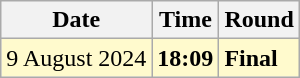<table class="wikitable">
<tr>
<th>Date</th>
<th>Time</th>
<th>Round</th>
</tr>
<tr style=background:lemonchiffon>
<td>9 August 2024</td>
<td><strong>18:09</strong></td>
<td><strong>Final</strong></td>
</tr>
</table>
